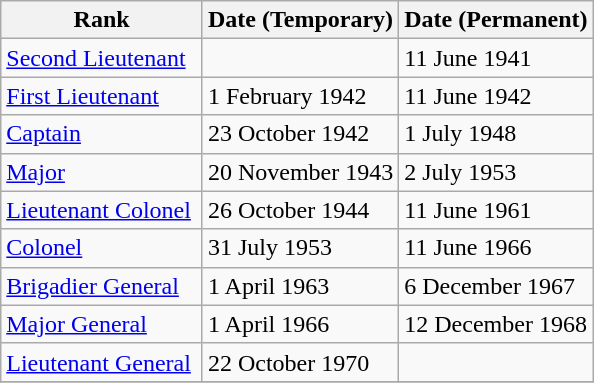<table class="wikitable">
<tr>
<th>Rank</th>
<th>Date (Temporary)</th>
<th>Date (Permanent)</th>
</tr>
<tr>
<td> <a href='#'>Second Lieutenant</a></td>
<td></td>
<td>11 June 1941</td>
</tr>
<tr>
<td> <a href='#'>First Lieutenant</a></td>
<td>1 February 1942</td>
<td>11 June 1942</td>
</tr>
<tr>
<td> <a href='#'>Captain</a></td>
<td>23 October 1942</td>
<td>1 July 1948</td>
</tr>
<tr>
<td> <a href='#'>Major</a></td>
<td>20 November 1943</td>
<td>2 July 1953</td>
</tr>
<tr>
<td> <a href='#'>Lieutenant Colonel</a></td>
<td>26 October 1944</td>
<td>11 June 1961</td>
</tr>
<tr>
<td> <a href='#'>Colonel</a></td>
<td>31 July 1953</td>
<td>11 June 1966</td>
</tr>
<tr>
<td> <a href='#'>Brigadier General</a></td>
<td>1 April 1963</td>
<td>6 December 1967</td>
</tr>
<tr>
<td> <a href='#'>Major General</a></td>
<td>1 April 1966</td>
<td>12 December 1968</td>
</tr>
<tr>
<td> <a href='#'>Lieutenant General</a> </td>
<td>22 October 1970</td>
<td></td>
</tr>
<tr>
</tr>
</table>
